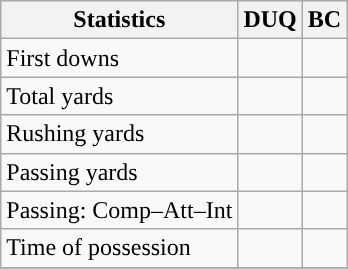<table class="wikitable" style="float: left;">
<tr>
<th>Statistics</th>
<th>DUQ</th>
<th>BC</th>
</tr>
<tr>
<td>First downs</td>
<td></td>
<td></td>
</tr>
<tr>
<td>Total yards</td>
<td></td>
<td></td>
</tr>
<tr>
<td>Rushing yards</td>
<td></td>
<td></td>
</tr>
<tr>
<td>Passing yards</td>
<td></td>
<td></td>
</tr>
<tr>
<td>Passing: Comp–Att–Int</td>
<td></td>
<td></td>
</tr>
<tr>
<td>Time of possession</td>
<td></td>
<td></td>
</tr>
<tr>
</tr>
</table>
